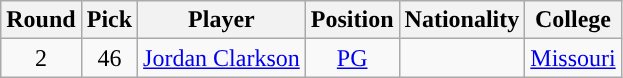<table class="wikitable sortable sortable">
<tr>
<th>Round</th>
<th>Pick</th>
<th>Player</th>
<th>Position</th>
<th>Nationality</th>
<th>College</th>
</tr>
<tr style="text-align: center">
<td>2</td>
<td>46</td>
<td><a href='#'>Jordan Clarkson</a></td>
<td><a href='#'>PG</a></td>
<td></td>
<td><a href='#'>Missouri</a></td>
</tr>
</table>
